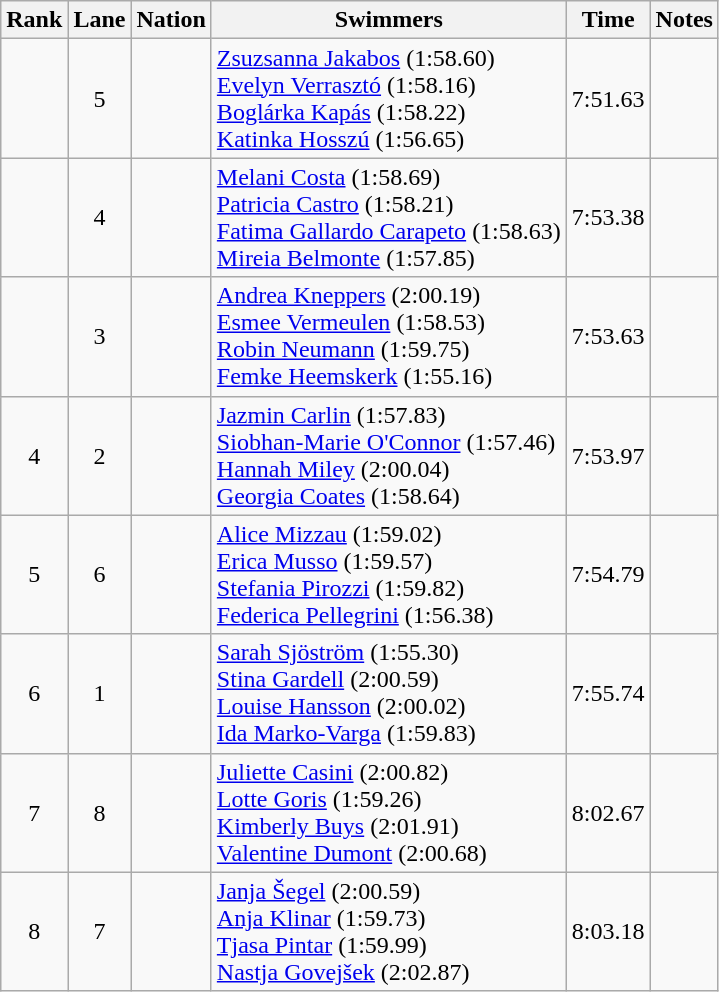<table class="wikitable sortable" style="text-align:center">
<tr>
<th>Rank</th>
<th>Lane</th>
<th>Nation</th>
<th>Swimmers</th>
<th>Time</th>
<th>Notes</th>
</tr>
<tr>
<td></td>
<td>5</td>
<td align=left></td>
<td align=left><a href='#'>Zsuzsanna Jakabos</a> (1:58.60)<br><a href='#'>Evelyn Verrasztó</a> (1:58.16)<br><a href='#'>Boglárka Kapás</a> (1:58.22)<br><a href='#'>Katinka Hosszú</a> (1:56.65)</td>
<td>7:51.63</td>
<td></td>
</tr>
<tr>
<td></td>
<td>4</td>
<td align=left></td>
<td align=left><a href='#'>Melani Costa</a> (1:58.69)<br><a href='#'>Patricia Castro</a> (1:58.21)<br><a href='#'>Fatima Gallardo Carapeto</a> (1:58.63)<br><a href='#'>Mireia Belmonte</a> (1:57.85)</td>
<td>7:53.38</td>
<td></td>
</tr>
<tr>
<td></td>
<td>3</td>
<td align=left></td>
<td align=left><a href='#'>Andrea Kneppers</a> (2:00.19)<br><a href='#'>Esmee Vermeulen</a> (1:58.53)<br><a href='#'>Robin Neumann</a> (1:59.75)<br><a href='#'>Femke Heemskerk</a> (1:55.16)</td>
<td>7:53.63</td>
<td></td>
</tr>
<tr>
<td>4</td>
<td>2</td>
<td align=left></td>
<td align=left><a href='#'>Jazmin Carlin</a> (1:57.83)<br><a href='#'>Siobhan-Marie O'Connor</a> (1:57.46)<br><a href='#'>Hannah Miley</a> (2:00.04)<br><a href='#'>Georgia Coates</a> (1:58.64)</td>
<td>7:53.97</td>
<td></td>
</tr>
<tr>
<td>5</td>
<td>6</td>
<td align=left></td>
<td align=left><a href='#'>Alice Mizzau</a> (1:59.02) <br><a href='#'>Erica Musso</a> (1:59.57)<br><a href='#'>Stefania Pirozzi</a> (1:59.82)<br><a href='#'>Federica Pellegrini</a> (1:56.38)</td>
<td>7:54.79</td>
<td></td>
</tr>
<tr>
<td>6</td>
<td>1</td>
<td align=left></td>
<td align=left><a href='#'>Sarah Sjöström</a> (1:55.30)<br><a href='#'>Stina Gardell</a> (2:00.59)<br><a href='#'>Louise Hansson</a> (2:00.02)<br><a href='#'>Ida Marko-Varga</a> (1:59.83)</td>
<td>7:55.74</td>
<td></td>
</tr>
<tr>
<td>7</td>
<td>8</td>
<td align=left></td>
<td align=left><a href='#'>Juliette Casini</a> (2:00.82)<br><a href='#'>Lotte Goris</a> (1:59.26)<br><a href='#'>Kimberly Buys</a> (2:01.91)<br><a href='#'>Valentine Dumont</a> (2:00.68)</td>
<td>8:02.67</td>
<td></td>
</tr>
<tr>
<td>8</td>
<td>7</td>
<td align=left></td>
<td align=left><a href='#'>Janja Šegel</a> (2:00.59)<br><a href='#'>Anja Klinar</a> (1:59.73)<br><a href='#'>Tjasa Pintar</a> (1:59.99)<br><a href='#'>Nastja Govejšek</a> (2:02.87)</td>
<td>8:03.18</td>
<td></td>
</tr>
</table>
